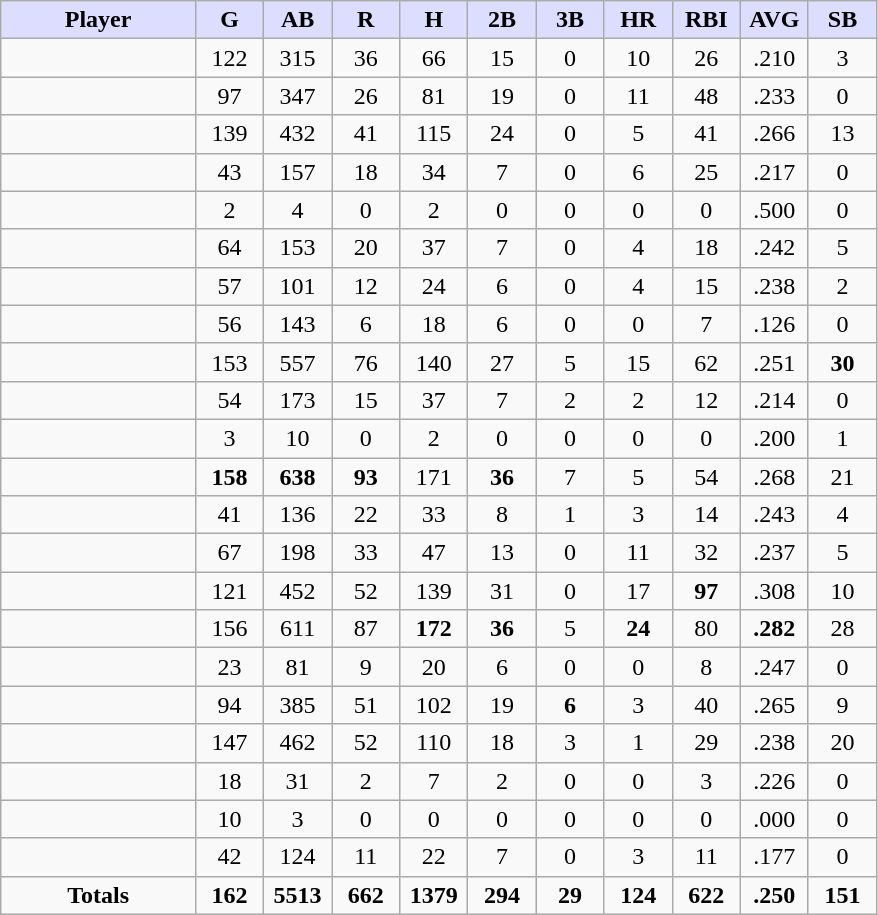<table class="wikitable" style="text-align:center;">
<tr>
<th style="background:#ddf; width:20%;"><strong>Player</strong></th>
<th style="background:#ddf; width:7%;"><strong>G</strong></th>
<th style="background:#ddf; width:7%;"><strong>AB</strong></th>
<th style="background:#ddf; width:7%;"><strong>R</strong></th>
<th style="background:#ddf; width:7%;"><strong>H</strong></th>
<th style="background:#ddf; width:7%;"><strong>2B</strong></th>
<th style="background:#ddf; width:7%;"><strong>3B</strong></th>
<th style="background:#ddf; width:7%;"><strong>HR</strong></th>
<th style="background:#ddf; width:7%;"><strong>RBI</strong></th>
<th style="background:#ddf; width:7%;"><strong>AVG</strong></th>
<th style="background:#ddf; width:7%;"><strong>SB</strong></th>
</tr>
<tr>
<td align=left></td>
<td>122</td>
<td>315</td>
<td>36</td>
<td>66</td>
<td>15</td>
<td>0</td>
<td>10</td>
<td>26</td>
<td>.210</td>
<td>3</td>
</tr>
<tr>
<td align=left></td>
<td>97</td>
<td>347</td>
<td>26</td>
<td>81</td>
<td>19</td>
<td>0</td>
<td>11</td>
<td>48</td>
<td>.233</td>
<td>0</td>
</tr>
<tr>
<td align=left></td>
<td>139</td>
<td>432</td>
<td>41</td>
<td>115</td>
<td>24</td>
<td>0</td>
<td>5</td>
<td>41</td>
<td>.266</td>
<td>13</td>
</tr>
<tr>
<td align=left></td>
<td>43</td>
<td>157</td>
<td>18</td>
<td>34</td>
<td>7</td>
<td>0</td>
<td>6</td>
<td>25</td>
<td>.217</td>
<td>0</td>
</tr>
<tr>
<td align=left></td>
<td>2</td>
<td>4</td>
<td>0</td>
<td>2</td>
<td>0</td>
<td>0</td>
<td>0</td>
<td>0</td>
<td>.500</td>
<td>0</td>
</tr>
<tr>
<td align=left></td>
<td>64</td>
<td>153</td>
<td>20</td>
<td>37</td>
<td>7</td>
<td>0</td>
<td>4</td>
<td>18</td>
<td>.242</td>
<td>5</td>
</tr>
<tr>
<td align=left></td>
<td>57</td>
<td>101</td>
<td>12</td>
<td>24</td>
<td>6</td>
<td>0</td>
<td>4</td>
<td>15</td>
<td>.238</td>
<td>2</td>
</tr>
<tr>
<td align=left></td>
<td>56</td>
<td>143</td>
<td>6</td>
<td>18</td>
<td>6</td>
<td>0</td>
<td>0</td>
<td>7</td>
<td>.126</td>
<td>0</td>
</tr>
<tr>
<td align=left></td>
<td>153</td>
<td>557</td>
<td>76</td>
<td>140</td>
<td>27</td>
<td>5</td>
<td>15</td>
<td>62</td>
<td>.251</td>
<td><strong>30</strong></td>
</tr>
<tr>
<td align=left></td>
<td>54</td>
<td>173</td>
<td>15</td>
<td>37</td>
<td>7</td>
<td>2</td>
<td>2</td>
<td>12</td>
<td>.214</td>
<td>0</td>
</tr>
<tr>
<td align=left></td>
<td>3</td>
<td>10</td>
<td>0</td>
<td>2</td>
<td>0</td>
<td>0</td>
<td>0</td>
<td>0</td>
<td>.200</td>
<td>1</td>
</tr>
<tr>
<td align=left></td>
<td><strong>158</strong></td>
<td><strong>638</strong></td>
<td><strong>93</strong></td>
<td>171</td>
<td><strong>36</strong></td>
<td>7</td>
<td>5</td>
<td>54</td>
<td>.268</td>
<td>21</td>
</tr>
<tr>
<td align=left></td>
<td>41</td>
<td>136</td>
<td>22</td>
<td>33</td>
<td>8</td>
<td>1</td>
<td>3</td>
<td>14</td>
<td>.243</td>
<td>4</td>
</tr>
<tr>
<td align=left></td>
<td>67</td>
<td>198</td>
<td>33</td>
<td>47</td>
<td>13</td>
<td>0</td>
<td>11</td>
<td>32</td>
<td>.237</td>
<td>5</td>
</tr>
<tr>
<td align=left></td>
<td>121</td>
<td>452</td>
<td>52</td>
<td>139</td>
<td>31</td>
<td>0</td>
<td>17</td>
<td><strong>97</strong></td>
<td>.308</td>
<td>10</td>
</tr>
<tr>
<td align=left></td>
<td>156</td>
<td>611</td>
<td>87</td>
<td><strong>172</strong></td>
<td><strong>36</strong></td>
<td>5</td>
<td><strong>24</strong></td>
<td>80</td>
<td><strong>.282</strong></td>
<td>28</td>
</tr>
<tr>
<td align=left></td>
<td>23</td>
<td>81</td>
<td>9</td>
<td>20</td>
<td>6</td>
<td>0</td>
<td>0</td>
<td>8</td>
<td>.247</td>
<td>0</td>
</tr>
<tr>
<td align=left></td>
<td>94</td>
<td>385</td>
<td>51</td>
<td>102</td>
<td>19</td>
<td><strong>6</strong></td>
<td>3</td>
<td>40</td>
<td>.265</td>
<td>9</td>
</tr>
<tr>
<td align=left></td>
<td>147</td>
<td>462</td>
<td>52</td>
<td>110</td>
<td>18</td>
<td>3</td>
<td>1</td>
<td>29</td>
<td>.238</td>
<td>20</td>
</tr>
<tr>
<td align=left></td>
<td>18</td>
<td>31</td>
<td>2</td>
<td>7</td>
<td>2</td>
<td>0</td>
<td>0</td>
<td>3</td>
<td>.226</td>
<td>0</td>
</tr>
<tr>
<td align=left></td>
<td>10</td>
<td>3</td>
<td>0</td>
<td>0</td>
<td>0</td>
<td>0</td>
<td>0</td>
<td>0</td>
<td>.000</td>
<td>0</td>
</tr>
<tr>
<td align=left></td>
<td>42</td>
<td>124</td>
<td>11</td>
<td>22</td>
<td>7</td>
<td>0</td>
<td>3</td>
<td>11</td>
<td>.177</td>
<td>0</td>
</tr>
<tr class= "sortbottom">
<td><strong>Totals</strong></td>
<td><strong>162</strong></td>
<td><strong>5513</strong></td>
<td><strong>662</strong></td>
<td><strong>1379</strong></td>
<td><strong>294</strong></td>
<td><strong>29</strong></td>
<td><strong>124</strong></td>
<td><strong>622</strong></td>
<td><strong>.250</strong></td>
<td><strong>151</strong></td>
</tr>
</table>
